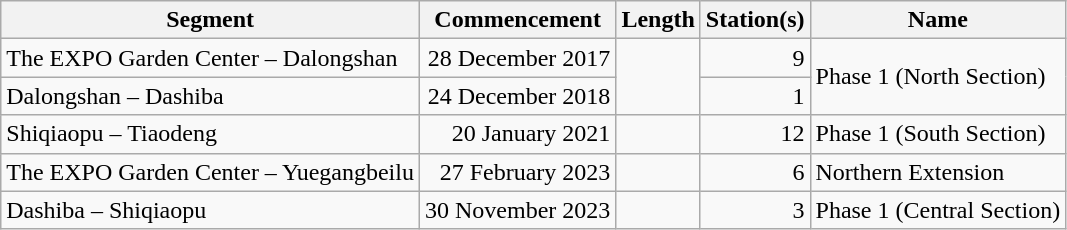<table class="wikitable" style="border-collapse: collapse; text-align: right;">
<tr>
<th>Segment</th>
<th>Commencement</th>
<th>Length</th>
<th>Station(s)</th>
<th>Name</th>
</tr>
<tr>
<td style="text-align: left;">The EXPO Garden Center – Dalongshan</td>
<td>28 December 2017</td>
<td rowspan="2"></td>
<td>9</td>
<td rowspan="2" style="text-align: left;">Phase 1 (North Section)</td>
</tr>
<tr>
<td style="text-align: left;">Dalongshan – Dashiba</td>
<td>24 December 2018</td>
<td>1</td>
</tr>
<tr>
<td style="text-align: left;">Shiqiaopu – Tiaodeng</td>
<td>20 January 2021</td>
<td></td>
<td>12</td>
<td style="text-align: left;">Phase 1 (South Section)</td>
</tr>
<tr>
<td style="text-align: left;">The EXPO Garden Center – Yuegangbeilu</td>
<td>27 February 2023</td>
<td></td>
<td>6</td>
<td style="text-align: left;">Northern Extension</td>
</tr>
<tr>
<td style="text-align: left;">Dashiba – Shiqiaopu</td>
<td>30 November 2023</td>
<td></td>
<td>3</td>
<td style="text-align: left;">Phase 1 (Central Section)</td>
</tr>
</table>
